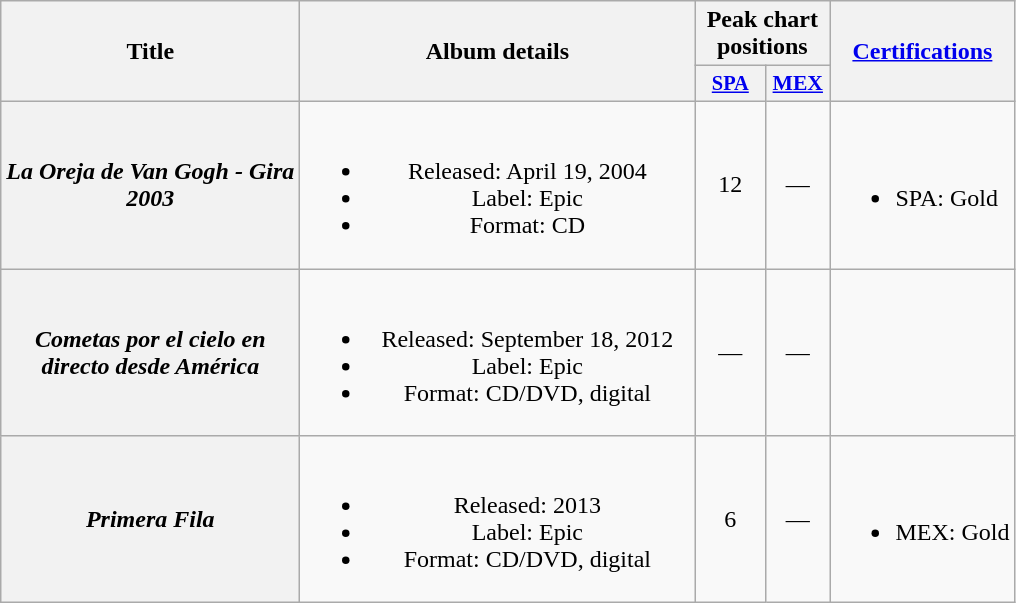<table class="wikitable plainrowheaders" style="text-align:center;" border="1">
<tr>
<th scope="col" rowspan="2" style="width:12em;">Title</th>
<th scope="col" rowspan="2" style="width:16em;">Album details</th>
<th colspan="2">Peak chart positions</th>
<th scope="col" rowspan="2"><a href='#'>Certifications</a></th>
</tr>
<tr>
<th scope="col" style="width:3em;font-size:85%;"><a href='#'>SPA</a><br></th>
<th scope="col" style="width:2.5em;font-size:90%;"><a href='#'>MEX</a><br></th>
</tr>
<tr>
<th scope="row"><em>La Oreja de Van Gogh - Gira 2003</em></th>
<td><br><ul><li>Released: April 19, 2004</li><li>Label: Epic</li><li>Format: CD</li></ul></td>
<td>12</td>
<td>—</td>
<td style="text-align:left;"><br><ul><li>SPA: Gold</li></ul></td>
</tr>
<tr>
<th scope="row"><em>Cometas por el cielo en directo desde América</em></th>
<td><br><ul><li>Released: September 18, 2012</li><li>Label: Epic</li><li>Format: CD/DVD, digital</li></ul></td>
<td>—</td>
<td>—</td>
<td style="text-align:left;"></td>
</tr>
<tr>
<th scope="row"><em>Primera Fila</em></th>
<td><br><ul><li>Released: 2013</li><li>Label: Epic</li><li>Format: CD/DVD, digital</li></ul></td>
<td>6</td>
<td>—</td>
<td style="text-align:left;"><br><ul><li>MEX: Gold</li></ul></td>
</tr>
</table>
